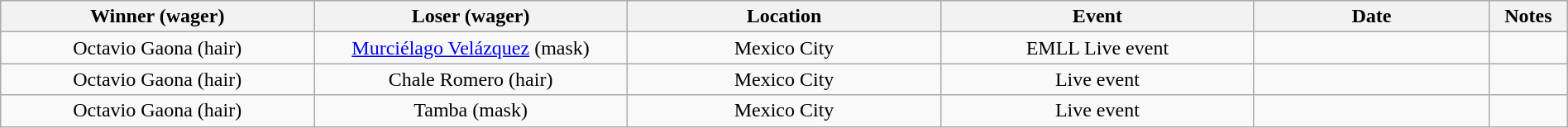<table class="wikitable sortable" width=100%  style="text-align: center">
<tr>
<th width=20% scope="col">Winner (wager)</th>
<th width=20% scope="col">Loser (wager)</th>
<th width=20% scope="col">Location</th>
<th width=20% scope="col">Event</th>
<th width=15% scope="col">Date</th>
<th class="unsortable" width=5% scope="col">Notes</th>
</tr>
<tr>
<td>Octavio Gaona (hair)</td>
<td><a href='#'>Murciélago Velázquez</a> (mask)</td>
<td>Mexico City</td>
<td>EMLL Live event</td>
<td></td>
<td></td>
</tr>
<tr>
<td>Octavio Gaona (hair)</td>
<td>Chale Romero (hair)</td>
<td>Mexico City</td>
<td>Live event</td>
<td></td>
<td> </td>
</tr>
<tr>
<td>Octavio Gaona (hair)</td>
<td>Tamba (mask)</td>
<td>Mexico City</td>
<td>Live event</td>
<td></td>
<td></td>
</tr>
</table>
